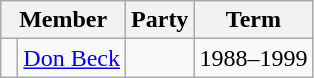<table class="wikitable">
<tr>
<th colspan="2">Member</th>
<th>Party</th>
<th>Term</th>
</tr>
<tr>
<td> </td>
<td><a href='#'>Don Beck</a></td>
<td></td>
<td>1988–1999</td>
</tr>
</table>
